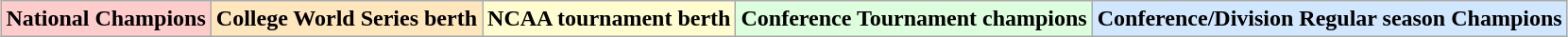<table class="wikitable" style="margin:1em auto;">
<tr>
<td bgcolor="#FFCCCC"><strong>National Champions</strong></td>
<td bgcolor="#FFE6BD"><strong>College World Series berth</strong></td>
<td bgcolor="#fffdd0"><strong>NCAA tournament berth</strong></td>
<td bgcolor="#DDFFDD"><strong>Conference Tournament champions</strong></td>
<td bgcolor="#D0E7FF"><strong>Conference/Division Regular season Champions</strong></td>
</tr>
</table>
